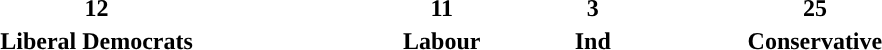<table style="width:60%; text-align:center;">
<tr style="colour:white;">
<td style="background:"><strong>12</strong></td>
<td style="background:"><strong>11</strong></td>
<td style="background:"><strong>3</strong></td>
<td style="background:"><strong>25</strong></td>
</tr>
<tr>
<td><span><strong>Liberal Democrats</strong></span></td>
<td><span><strong>Labour</strong></span></td>
<td><span><strong>Ind</strong></span></td>
<td><span><strong>Conservative</strong></span></td>
</tr>
</table>
